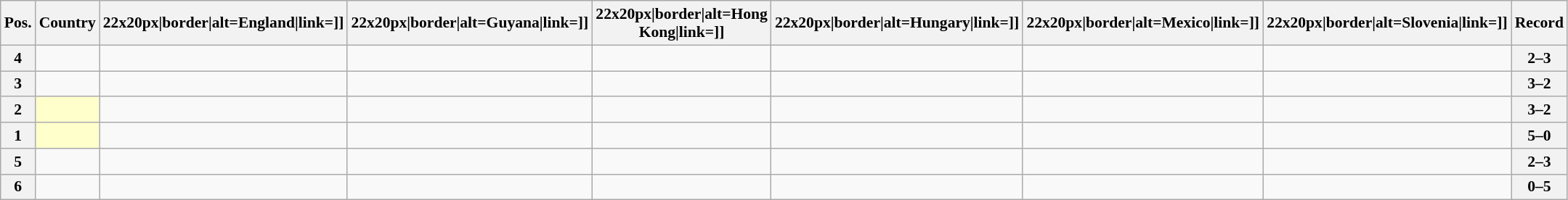<table class="wikitable sortable nowrap" style="text-align:center; font-size:0.9em;">
<tr>
<th>Pos.</th>
<th>Country</th>
<th [[Image:>22x20px|border|alt=England|link=]]</th>
<th [[Image:>22x20px|border|alt=Guyana|link=]]</th>
<th [[Image:>22x20px|border|alt=Hong Kong|link=]]</th>
<th [[Image:>22x20px|border|alt=Hungary|link=]]</th>
<th [[Image:>22x20px|border|alt=Mexico|link=]]</th>
<th [[Image:>22x20px|border|alt=Slovenia|link=]]</th>
<th>Record</th>
</tr>
<tr>
<th>4</th>
<td style="text-align:left;"></td>
<td></td>
<td></td>
<td></td>
<td></td>
<td></td>
<td></td>
<th>2–3</th>
</tr>
<tr>
<th>3</th>
<td style="text-align:left;"></td>
<td></td>
<td></td>
<td></td>
<td></td>
<td></td>
<td></td>
<th>3–2</th>
</tr>
<tr>
<th>2</th>
<td style="text-align:left; background:#ffffcc;"></td>
<td></td>
<td></td>
<td></td>
<td></td>
<td></td>
<td></td>
<th>3–2</th>
</tr>
<tr>
<th>1</th>
<td style="text-align:left; background:#ffffcc;"></td>
<td></td>
<td></td>
<td></td>
<td></td>
<td></td>
<td></td>
<th>5–0</th>
</tr>
<tr>
<th>5</th>
<td style="text-align:left;"></td>
<td></td>
<td></td>
<td></td>
<td></td>
<td></td>
<td></td>
<th>2–3</th>
</tr>
<tr>
<th>6</th>
<td style="text-align:left;"></td>
<td></td>
<td></td>
<td></td>
<td></td>
<td></td>
<td></td>
<th>0–5</th>
</tr>
</table>
